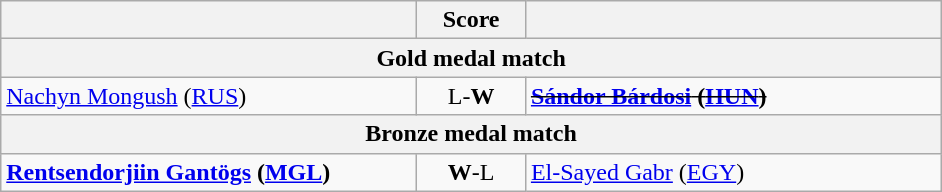<table class="wikitable" style="text-align: left; ">
<tr>
<th align="right" width="270"></th>
<th width="65">Score</th>
<th align="left" width="270"></th>
</tr>
<tr>
<th colspan=3>Gold medal match</th>
</tr>
<tr>
<td> <a href='#'>Nachyn Mongush</a> (<a href='#'>RUS</a>)</td>
<td align="center">L-<strong>W</strong></td>
<td><strong><s> <a href='#'>Sándor Bárdosi</a> (<a href='#'>HUN</a>)</s></strong></td>
</tr>
<tr>
<th colspan=3>Bronze medal match</th>
</tr>
<tr>
<td><strong> <a href='#'>Rentsendorjiin Gantögs</a> (<a href='#'>MGL</a>)</strong></td>
<td align="center"><strong>W</strong>-L</td>
<td> <a href='#'>El-Sayed Gabr</a> (<a href='#'>EGY</a>)</td>
</tr>
</table>
